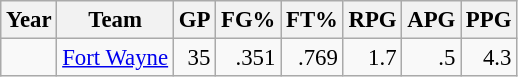<table class="wikitable sortable" style="font-size:95%; text-align:right;">
<tr>
<th>Year</th>
<th>Team</th>
<th>GP</th>
<th>FG%</th>
<th>FT%</th>
<th>RPG</th>
<th>APG</th>
<th>PPG</th>
</tr>
<tr>
<td style="text-align:left;"></td>
<td style="text-align:left;"><a href='#'>Fort Wayne</a></td>
<td>35</td>
<td>.351</td>
<td>.769</td>
<td>1.7</td>
<td>.5</td>
<td>4.3</td>
</tr>
</table>
